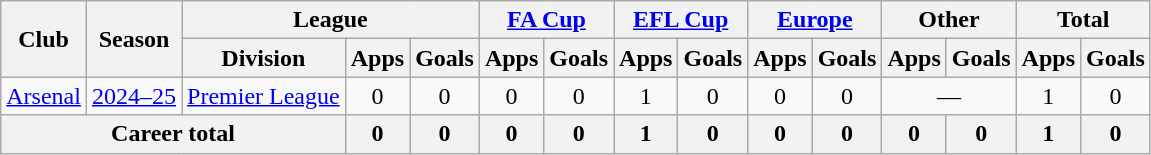<table class="wikitable" style="text-align: center;">
<tr>
<th rowspan="2">Club</th>
<th rowspan="2">Season</th>
<th colspan="3">League</th>
<th colspan="2"><a href='#'>FA Cup</a></th>
<th colspan="2"><a href='#'>EFL Cup</a></th>
<th colspan="2"><a href='#'>Europe</a></th>
<th colspan="2">Other</th>
<th colspan="2">Total</th>
</tr>
<tr>
<th>Division</th>
<th>Apps</th>
<th>Goals</th>
<th>Apps</th>
<th>Goals</th>
<th>Apps</th>
<th>Goals</th>
<th>Apps</th>
<th>Goals</th>
<th>Apps</th>
<th>Goals</th>
<th>Apps</th>
<th>Goals</th>
</tr>
<tr>
<td><a href='#'>Arsenal</a></td>
<td><a href='#'>2024–25</a></td>
<td><a href='#'>Premier League</a></td>
<td>0</td>
<td>0</td>
<td>0</td>
<td>0</td>
<td>1</td>
<td>0</td>
<td>0</td>
<td>0</td>
<td colspan="2">—</td>
<td>1</td>
<td>0</td>
</tr>
<tr>
<th colspan="3">Career total</th>
<th>0</th>
<th>0</th>
<th>0</th>
<th>0</th>
<th>1</th>
<th>0</th>
<th>0</th>
<th>0</th>
<th>0</th>
<th>0</th>
<th>1</th>
<th>0</th>
</tr>
</table>
